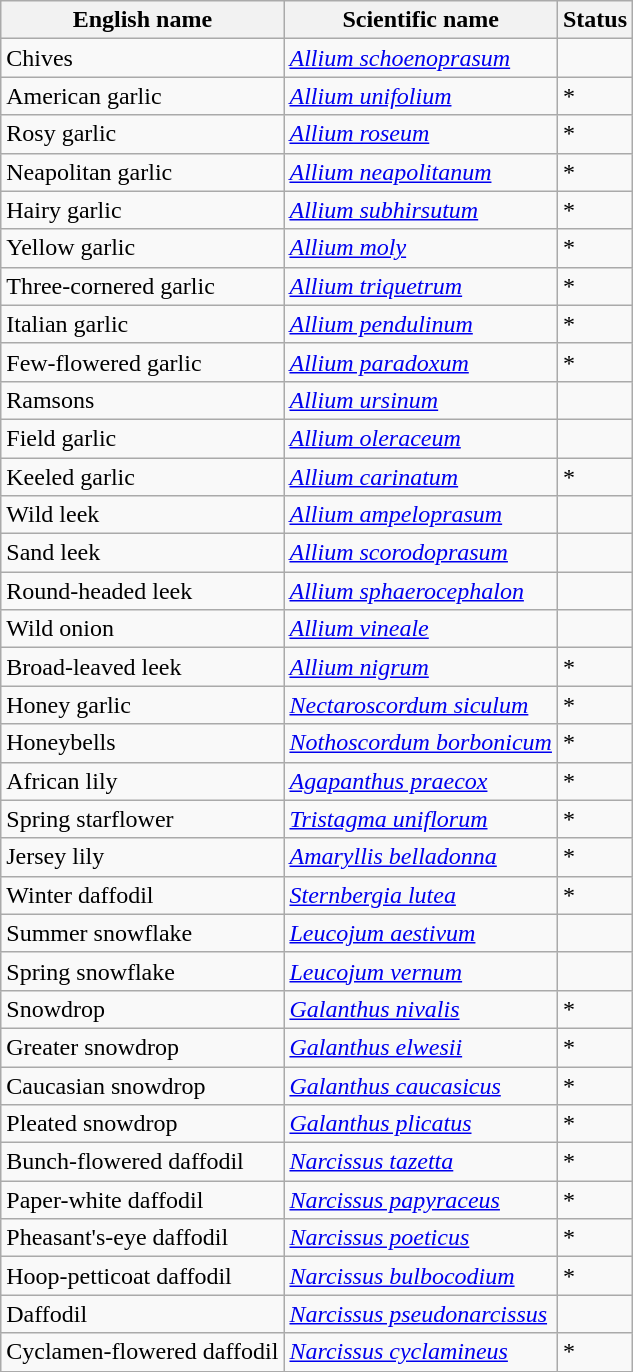<table class="wikitable" |>
<tr>
<th>English name</th>
<th>Scientific name</th>
<th>Status</th>
</tr>
<tr>
<td>Chives</td>
<td><em><a href='#'>Allium schoenoprasum</a></em></td>
<td></td>
</tr>
<tr>
<td>American garlic</td>
<td><em><a href='#'>Allium unifolium</a></em></td>
<td>*</td>
</tr>
<tr>
<td>Rosy garlic</td>
<td><em><a href='#'>Allium roseum</a></em></td>
<td>*</td>
</tr>
<tr>
<td>Neapolitan garlic</td>
<td><em><a href='#'>Allium neapolitanum</a></em></td>
<td>*</td>
</tr>
<tr>
<td>Hairy garlic</td>
<td><em><a href='#'>Allium subhirsutum</a></em></td>
<td>*</td>
</tr>
<tr>
<td>Yellow garlic</td>
<td><em><a href='#'>Allium moly</a></em></td>
<td>*</td>
</tr>
<tr>
<td>Three-cornered garlic</td>
<td><em><a href='#'>Allium triquetrum</a></em></td>
<td>*</td>
</tr>
<tr>
<td>Italian garlic</td>
<td><em><a href='#'>Allium pendulinum</a></em></td>
<td>*</td>
</tr>
<tr>
<td>Few-flowered garlic</td>
<td><em><a href='#'>Allium paradoxum</a></em></td>
<td>*</td>
</tr>
<tr>
<td>Ramsons</td>
<td><em><a href='#'>Allium ursinum</a></em></td>
<td></td>
</tr>
<tr>
<td>Field garlic</td>
<td><em><a href='#'>Allium oleraceum</a></em></td>
<td></td>
</tr>
<tr>
<td>Keeled garlic</td>
<td><em><a href='#'>Allium carinatum</a></em></td>
<td>*</td>
</tr>
<tr>
<td>Wild leek</td>
<td><em><a href='#'>Allium ampeloprasum</a></em></td>
<td></td>
</tr>
<tr>
<td>Sand leek</td>
<td><em><a href='#'>Allium scorodoprasum</a></em></td>
<td></td>
</tr>
<tr>
<td>Round-headed leek</td>
<td><em><a href='#'>Allium sphaerocephalon</a></em></td>
<td></td>
</tr>
<tr>
<td>Wild onion</td>
<td><em><a href='#'>Allium vineale</a></em></td>
<td></td>
</tr>
<tr>
<td>Broad-leaved leek</td>
<td><em><a href='#'>Allium nigrum</a></em></td>
<td>*</td>
</tr>
<tr>
<td>Honey garlic</td>
<td><em><a href='#'>Nectaroscordum siculum</a></em></td>
<td>*</td>
</tr>
<tr>
<td>Honeybells</td>
<td><em><a href='#'>Nothoscordum borbonicum</a></em></td>
<td>*</td>
</tr>
<tr>
<td>African lily</td>
<td><em><a href='#'>Agapanthus praecox</a></em></td>
<td>*</td>
</tr>
<tr>
<td>Spring starflower</td>
<td><em><a href='#'>Tristagma uniflorum</a></em></td>
<td>*</td>
</tr>
<tr>
<td>Jersey lily</td>
<td><em><a href='#'>Amaryllis belladonna</a></em></td>
<td>*</td>
</tr>
<tr>
<td>Winter daffodil</td>
<td><em><a href='#'>Sternbergia lutea</a></em></td>
<td>*</td>
</tr>
<tr>
<td>Summer snowflake</td>
<td><em><a href='#'>Leucojum aestivum</a></em></td>
<td></td>
</tr>
<tr>
<td>Spring snowflake</td>
<td><em><a href='#'>Leucojum vernum</a></em></td>
<td></td>
</tr>
<tr>
<td>Snowdrop</td>
<td><em><a href='#'>Galanthus nivalis</a></em></td>
<td>*</td>
</tr>
<tr>
<td>Greater snowdrop</td>
<td><em><a href='#'>Galanthus elwesii</a></em></td>
<td>*</td>
</tr>
<tr>
<td>Caucasian snowdrop</td>
<td><em><a href='#'>Galanthus caucasicus</a></em></td>
<td>*</td>
</tr>
<tr>
<td>Pleated snowdrop</td>
<td><em><a href='#'>Galanthus plicatus</a></em></td>
<td>*</td>
</tr>
<tr>
<td>Bunch-flowered daffodil</td>
<td><em><a href='#'>Narcissus tazetta</a></em></td>
<td>*</td>
</tr>
<tr>
<td>Paper-white daffodil</td>
<td><em><a href='#'>Narcissus papyraceus</a></em></td>
<td>*</td>
</tr>
<tr>
<td>Pheasant's-eye daffodil</td>
<td><em><a href='#'>Narcissus poeticus</a></em></td>
<td>*</td>
</tr>
<tr>
<td>Hoop-petticoat daffodil</td>
<td><em><a href='#'>Narcissus bulbocodium</a></em></td>
<td>*</td>
</tr>
<tr>
<td>Daffodil</td>
<td><em><a href='#'>Narcissus pseudonarcissus</a></em></td>
<td></td>
</tr>
<tr>
<td>Cyclamen-flowered daffodil</td>
<td><em><a href='#'>Narcissus cyclamineus</a></em></td>
<td>*</td>
</tr>
</table>
